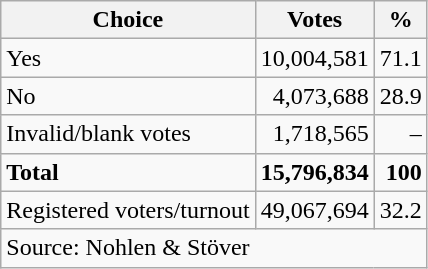<table class=wikitable style=text-align:right>
<tr>
<th>Choice</th>
<th>Votes</th>
<th>%</th>
</tr>
<tr>
<td align=left>Yes</td>
<td>10,004,581</td>
<td>71.1</td>
</tr>
<tr>
<td align=left>No</td>
<td>4,073,688</td>
<td>28.9</td>
</tr>
<tr>
<td align=left>Invalid/blank votes</td>
<td>1,718,565</td>
<td>–</td>
</tr>
<tr>
<td align=left><strong>Total</strong></td>
<td><strong>15,796,834</strong></td>
<td><strong>100</strong></td>
</tr>
<tr>
<td align=left>Registered voters/turnout</td>
<td>49,067,694</td>
<td>32.2</td>
</tr>
<tr>
<td align=left colspan=3>Source: Nohlen & Stöver</td>
</tr>
</table>
